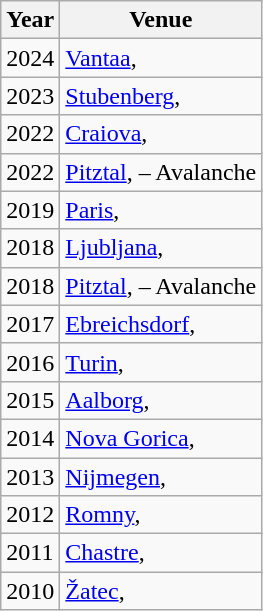<table class="wikitable">
<tr>
<th>Year</th>
<th>Venue</th>
</tr>
<tr>
<td>2024</td>
<td><a href='#'>Vantaa</a>, </td>
</tr>
<tr>
<td>2023</td>
<td><a href='#'>Stubenberg</a>, </td>
</tr>
<tr>
<td>2022</td>
<td><a href='#'>Craiova</a>, </td>
</tr>
<tr>
<td>2022</td>
<td><a href='#'>Pitztal</a>,  – Avalanche</td>
</tr>
<tr>
<td>2019</td>
<td><a href='#'>Paris</a>, </td>
</tr>
<tr>
<td>2018</td>
<td><a href='#'>Ljubljana</a>, </td>
</tr>
<tr>
<td>2018</td>
<td><a href='#'>Pitztal</a>,  – Avalanche</td>
</tr>
<tr>
<td>2017</td>
<td><a href='#'>Ebreichsdorf</a>, </td>
</tr>
<tr>
<td>2016</td>
<td><a href='#'>Turin</a>, </td>
</tr>
<tr>
<td>2015</td>
<td><a href='#'>Aalborg</a>, </td>
</tr>
<tr>
<td>2014</td>
<td><a href='#'>Nova Gorica</a>, </td>
</tr>
<tr>
<td>2013</td>
<td><a href='#'>Nijmegen</a>, </td>
</tr>
<tr>
<td>2012</td>
<td><a href='#'>Romny</a>, </td>
</tr>
<tr>
<td>2011</td>
<td><a href='#'>Chastre</a>, </td>
</tr>
<tr>
<td>2010</td>
<td><a href='#'>Žatec</a>, </td>
</tr>
</table>
